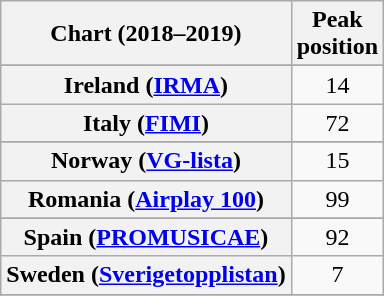<table class="wikitable sortable plainrowheaders" style="text-align:center">
<tr>
<th scope="col">Chart (2018–2019)</th>
<th scope="col">Peak<br>position</th>
</tr>
<tr>
</tr>
<tr>
</tr>
<tr>
</tr>
<tr>
</tr>
<tr>
</tr>
<tr>
</tr>
<tr>
</tr>
<tr>
</tr>
<tr>
</tr>
<tr>
</tr>
<tr>
<th scope="row">Ireland (<a href='#'>IRMA</a>)</th>
<td>14</td>
</tr>
<tr>
<th scope="row">Italy (<a href='#'>FIMI</a>)</th>
<td>72</td>
</tr>
<tr>
</tr>
<tr>
</tr>
<tr>
<th scope="row">Norway (<a href='#'>VG-lista</a>)</th>
<td>15</td>
</tr>
<tr>
<th scope="row">Romania (<a href='#'>Airplay 100</a>)</th>
<td>99</td>
</tr>
<tr>
</tr>
<tr>
</tr>
<tr>
<th scope="row">Spain (<a href='#'>PROMUSICAE</a>)</th>
<td>92</td>
</tr>
<tr>
<th scope="row">Sweden (<a href='#'>Sverigetopplistan</a>)</th>
<td>7</td>
</tr>
<tr>
</tr>
<tr>
</tr>
<tr>
</tr>
<tr>
</tr>
<tr>
</tr>
<tr>
</tr>
<tr>
</tr>
<tr>
</tr>
</table>
